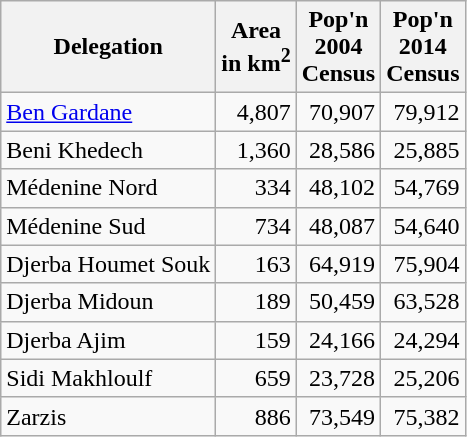<table class="wikitable">
<tr>
<th>Delegation</th>
<th>Area <br>in km<sup>2</sup></th>
<th>Pop'n <br>2004<br>Census</th>
<th>Pop'n <br>2014<br>Census</th>
</tr>
<tr>
<td><a href='#'>Ben Gardane</a></td>
<td align="right">4,807</td>
<td align="right">70,907</td>
<td align="right">79,912</td>
</tr>
<tr>
<td>Beni Khedech</td>
<td align="right">1,360</td>
<td align="right">28,586</td>
<td align="right">25,885</td>
</tr>
<tr>
<td>Médenine Nord</td>
<td align="right">334</td>
<td align="right">48,102</td>
<td align="right">54,769</td>
</tr>
<tr>
<td>Médenine Sud</td>
<td align="right">734</td>
<td align="right">48,087</td>
<td align="right">54,640</td>
</tr>
<tr>
<td>Djerba Houmet Souk</td>
<td align="right">163</td>
<td align="right">64,919</td>
<td align="right">75,904</td>
</tr>
<tr>
<td>Djerba Midoun</td>
<td align="right">189</td>
<td align="right">50,459</td>
<td align="right">63,528</td>
</tr>
<tr>
<td>Djerba Ajim</td>
<td align="right">159</td>
<td align="right">24,166</td>
<td align="right">24,294</td>
</tr>
<tr>
<td>Sidi Makhloulf</td>
<td align="right">659</td>
<td align="right">23,728</td>
<td align="right">25,206</td>
</tr>
<tr>
<td>Zarzis</td>
<td align="right">886</td>
<td align="right">73,549</td>
<td align="right">75,382</td>
</tr>
</table>
